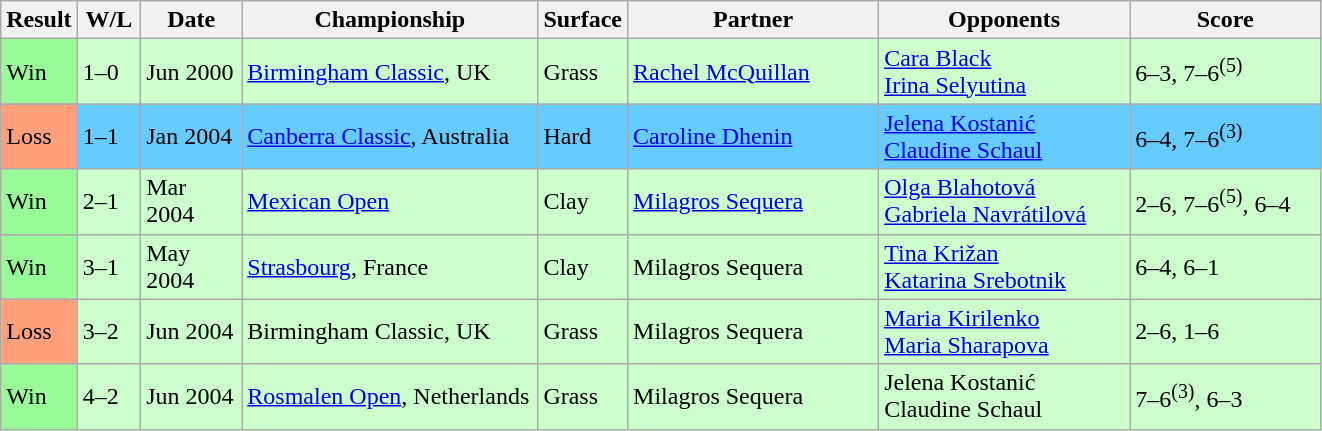<table class="sortable wikitable">
<tr>
<th style="width:40px">Result</th>
<th style="width:35px" class="unsortable">W/L</th>
<th style="width:60px">Date</th>
<th style="width:190px">Championship</th>
<th style="width:50px">Surface</th>
<th style="width:160px">Partner</th>
<th style="width:160px">Opponents</th>
<th style="width:120px"  class="unsortable">Score</th>
</tr>
<tr style="background:#cfc;">
<td style="background:#98fb98;">Win</td>
<td>1–0</td>
<td>Jun 2000</td>
<td><a href='#'>Birmingham Classic</a>, UK</td>
<td>Grass</td>
<td> <a href='#'>Rachel McQuillan</a></td>
<td> <a href='#'>Cara Black</a> <br>  <a href='#'>Irina Selyutina</a></td>
<td>6–3, 7–6<sup>(5)</sup></td>
</tr>
<tr style="background:#6cf;">
<td style="background:#ffa07a;">Loss</td>
<td>1–1</td>
<td>Jan 2004</td>
<td><a href='#'>Canberra Classic</a>, Australia</td>
<td>Hard</td>
<td> <a href='#'>Caroline Dhenin</a></td>
<td> <a href='#'>Jelena Kostanić</a> <br>  <a href='#'>Claudine Schaul</a></td>
<td>6–4, 7–6<sup>(3)</sup></td>
</tr>
<tr style="background:#cfc;">
<td style="background:#98fb98;">Win</td>
<td>2–1</td>
<td>Mar 2004</td>
<td><a href='#'>Mexican Open</a></td>
<td>Clay</td>
<td> <a href='#'>Milagros Sequera</a></td>
<td> <a href='#'>Olga Blahotová</a> <br>  <a href='#'>Gabriela Navrátilová</a></td>
<td>2–6, 7–6<sup>(5)</sup>, 6–4</td>
</tr>
<tr style="background:#cfc;">
<td style="background:#98fb98;">Win</td>
<td>3–1</td>
<td>May 2004</td>
<td><a href='#'>Strasbourg</a>, France</td>
<td>Clay</td>
<td> Milagros Sequera</td>
<td> <a href='#'>Tina Križan</a> <br>  <a href='#'>Katarina Srebotnik</a></td>
<td>6–4, 6–1</td>
</tr>
<tr style="background:#cfc;">
<td style="background:#ffa07a;">Loss</td>
<td>3–2</td>
<td>Jun 2004</td>
<td>Birmingham Classic, UK</td>
<td>Grass</td>
<td> Milagros Sequera</td>
<td> <a href='#'>Maria Kirilenko</a> <br>  <a href='#'>Maria Sharapova</a></td>
<td>2–6, 1–6</td>
</tr>
<tr style="background:#cfc;">
<td style="background:#98fb98;">Win</td>
<td>4–2</td>
<td>Jun 2004</td>
<td><a href='#'>Rosmalen Open</a>, Netherlands</td>
<td>Grass</td>
<td> Milagros Sequera</td>
<td> Jelena Kostanić <br>  Claudine Schaul</td>
<td>7–6<sup>(3)</sup>, 6–3</td>
</tr>
</table>
